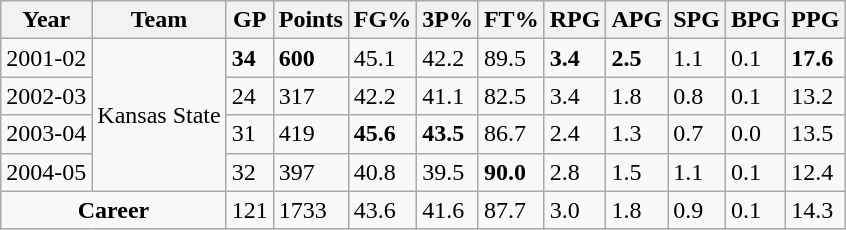<table class="wikitable sortable">
<tr>
<th>Year</th>
<th>Team</th>
<th>GP</th>
<th>Points</th>
<th>FG%</th>
<th>3P%</th>
<th>FT%</th>
<th>RPG</th>
<th>APG</th>
<th>SPG</th>
<th>BPG</th>
<th>PPG</th>
</tr>
<tr>
<td>2001-02</td>
<td rowspan=4>Kansas State</td>
<td><strong>34</strong></td>
<td><strong>600</strong></td>
<td>45.1</td>
<td>42.2</td>
<td>89.5</td>
<td><strong>3.4</strong></td>
<td><strong>2.5</strong></td>
<td>1.1</td>
<td>0.1</td>
<td><strong>17.6</strong></td>
</tr>
<tr>
<td>2002-03</td>
<td>24</td>
<td>317</td>
<td>42.2</td>
<td>41.1</td>
<td>82.5</td>
<td>3.4</td>
<td>1.8</td>
<td>0.8</td>
<td>0.1</td>
<td>13.2</td>
</tr>
<tr>
<td>2003-04</td>
<td>31</td>
<td>419</td>
<td><strong>45.6</strong></td>
<td><strong>43.5</strong></td>
<td>86.7</td>
<td>2.4</td>
<td>1.3</td>
<td>0.7</td>
<td>0.0</td>
<td>13.5</td>
</tr>
<tr>
<td>2004-05</td>
<td>32</td>
<td>397</td>
<td>40.8</td>
<td>39.5</td>
<td><strong>90.0</strong></td>
<td>2.8</td>
<td>1.5</td>
<td>1.1</td>
<td>0.1</td>
<td>12.4</td>
</tr>
<tr class="sortbottom">
<td colspan=2 align=center><strong>Career</strong></td>
<td>121</td>
<td>1733</td>
<td>43.6</td>
<td>41.6</td>
<td>87.7</td>
<td>3.0</td>
<td>1.8</td>
<td>0.9</td>
<td>0.1</td>
<td>14.3</td>
</tr>
</table>
